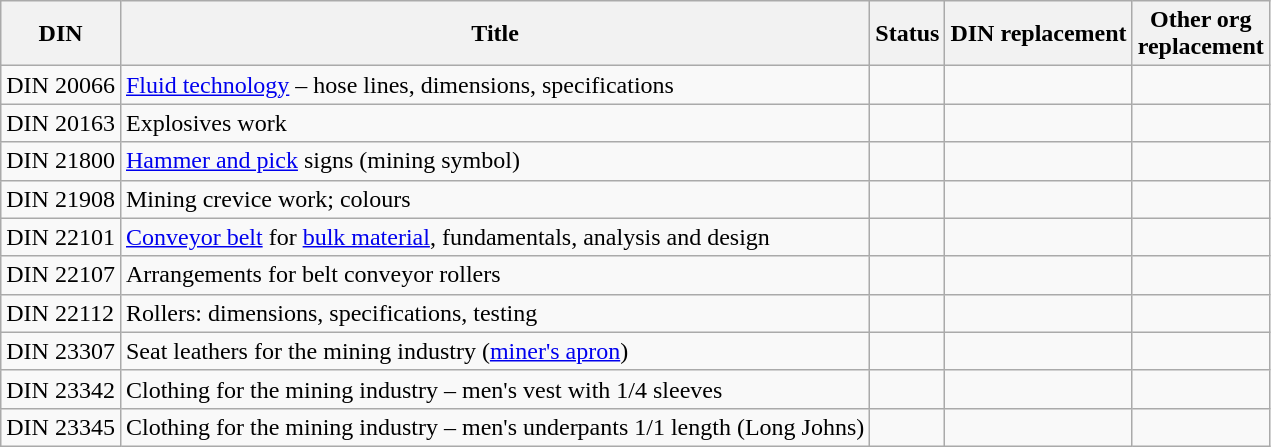<table class="wikitable sortable">
<tr>
<th>DIN</th>
<th>Title</th>
<th>Status</th>
<th>DIN replacement</th>
<th>Other org<br>replacement</th>
</tr>
<tr>
<td>DIN 20066</td>
<td><a href='#'>Fluid technology</a> – hose lines, dimensions, specifications</td>
<td></td>
<td></td>
<td></td>
</tr>
<tr>
<td>DIN 20163</td>
<td>Explosives work</td>
<td></td>
<td></td>
<td></td>
</tr>
<tr>
<td>DIN 21800</td>
<td><a href='#'>Hammer and pick</a> signs (mining symbol)</td>
<td></td>
<td></td>
<td></td>
</tr>
<tr>
<td>DIN 21908</td>
<td>Mining crevice work; colours</td>
<td></td>
<td></td>
<td></td>
</tr>
<tr>
<td>DIN 22101</td>
<td><a href='#'>Conveyor belt</a> for <a href='#'>bulk material</a>, fundamentals, analysis and design</td>
<td></td>
<td></td>
<td></td>
</tr>
<tr>
<td>DIN 22107</td>
<td>Arrangements for belt conveyor rollers</td>
<td></td>
<td></td>
<td></td>
</tr>
<tr>
<td>DIN 22112</td>
<td>Rollers: dimensions, specifications, testing</td>
<td></td>
<td></td>
<td></td>
</tr>
<tr>
<td>DIN 23307</td>
<td>Seat leathers for the mining industry (<a href='#'>miner's apron</a>)</td>
<td></td>
<td></td>
<td></td>
</tr>
<tr>
<td>DIN 23342</td>
<td>Clothing for the mining industry – men's vest with 1/4 sleeves</td>
<td></td>
<td></td>
<td></td>
</tr>
<tr>
<td>DIN 23345</td>
<td>Clothing for the mining industry – men's underpants 1/1 length (Long Johns)</td>
<td></td>
<td></td>
<td></td>
</tr>
</table>
